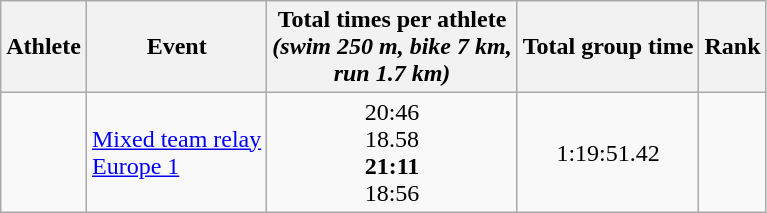<table class="wikitable" border="1">
<tr>
<th>Athlete</th>
<th>Event</th>
<th>Total times per athlete <br> <em>(swim 250 m, bike 7 km, <br> run 1.7 km)</em></th>
<th>Total group time</th>
<th>Rank</th>
</tr>
<tr align=center>
<td align=left><br><br><strong></strong><br></td>
<td align=left><a href='#'>Mixed team relay <br> Europe 1</a></td>
<td>20:46<br>18.58<br><strong>21:11</strong><br>18:56</td>
<td>1:19:51.42</td>
<td></td>
</tr>
</table>
